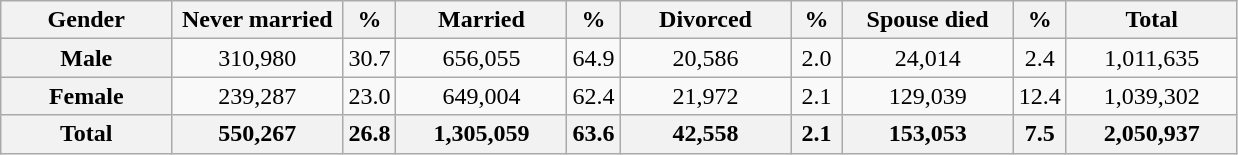<table class="wikitable">
<tr>
<th style="width:80pt;">Gender</th>
<th style="width:80pt;">Never married</th>
<th style="width:20pt;">%</th>
<th style="width:80pt;">Married</th>
<th style="width:20pt;">%</th>
<th style="width:80pt;">Divorced</th>
<th style="width:20pt;">%</th>
<th style="width:80pt;">Spouse died</th>
<th style="width:20pt;">%</th>
<th style="width:80pt;">Total</th>
</tr>
<tr>
<th style="width:80pt;">Male</th>
<td style="text-align:center;">310,980</td>
<td style="text-align:center;">30.7</td>
<td style="text-align:center;">656,055</td>
<td style="text-align:center;">64.9</td>
<td style="text-align:center;">20,586</td>
<td style="text-align:center;">2.0</td>
<td style="text-align:center;">24,014</td>
<td style="text-align:center;">2.4</td>
<td style="text-align:center;">1,011,635</td>
</tr>
<tr>
<th style="width:80pt;">Female</th>
<td style="text-align:center;">239,287</td>
<td style="text-align:center;">23.0</td>
<td style="text-align:center;">649,004</td>
<td style="text-align:center;">62.4</td>
<td style="text-align:center;">21,972</td>
<td style="text-align:center;">2.1</td>
<td style="text-align:center;">129,039</td>
<td style="text-align:center;">12.4</td>
<td style="text-align:center;">1,039,302</td>
</tr>
<tr>
<th>Total</th>
<th>550,267</th>
<th>26.8</th>
<th>1,305,059</th>
<th>63.6</th>
<th>42,558</th>
<th>2.1</th>
<th>153,053</th>
<th>7.5</th>
<th>2,050,937</th>
</tr>
</table>
